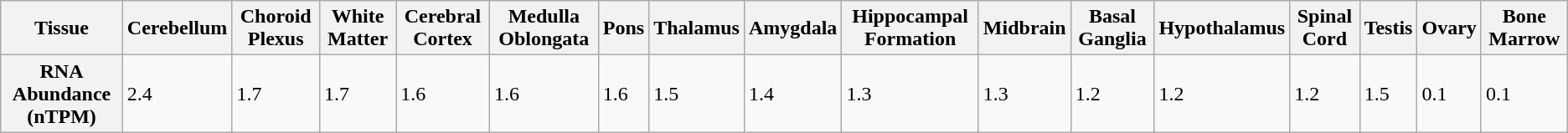<table class="wikitable mw-collapsible">
<tr>
<th><strong>Tissue</strong></th>
<th>Cerebellum</th>
<th>Choroid Plexus</th>
<th>White Matter</th>
<th>Cerebral Cortex</th>
<th>Medulla Oblongata</th>
<th>Pons</th>
<th>Thalamus</th>
<th>Amygdala</th>
<th>Hippocampal Formation</th>
<th>Midbrain</th>
<th>Basal Ganglia</th>
<th>Hypothalamus</th>
<th>Spinal Cord</th>
<th>Testis</th>
<th>Ovary</th>
<th>Bone Marrow</th>
</tr>
<tr>
<th><strong>RNA Abundance (nTPM)</strong></th>
<td>2.4</td>
<td>1.7</td>
<td>1.7</td>
<td>1.6</td>
<td>1.6</td>
<td>1.6</td>
<td>1.5</td>
<td>1.4</td>
<td>1.3</td>
<td>1.3</td>
<td>1.2</td>
<td>1.2</td>
<td>1.2</td>
<td>1.5</td>
<td>0.1</td>
<td>0.1</td>
</tr>
</table>
